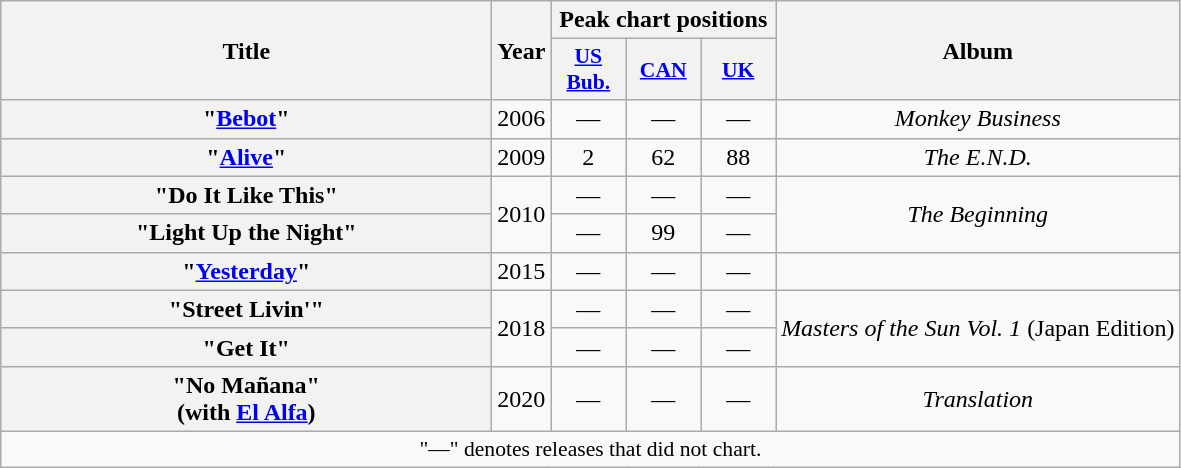<table class="wikitable plainrowheaders" style="text-align:center;">
<tr>
<th scope="col" rowspan="2" style="width:20em;">Title</th>
<th scope="col" rowspan="2">Year</th>
<th scope="col" colspan="3">Peak chart positions</th>
<th scope="col" rowspan="2">Album</th>
</tr>
<tr>
<th scope="col" style="width:3em;font-size:90%;"><a href='#'>US<br>Bub.</a><br></th>
<th scope="col" style="width:3em;font-size:90%;"><a href='#'>CAN</a><br></th>
<th scope="col" style="width:3em;font-size:90%;"><a href='#'>UK</a><br></th>
</tr>
<tr>
<th scope="row">"<a href='#'>Bebot</a>"</th>
<td>2006</td>
<td>—</td>
<td>—</td>
<td>—</td>
<td><em>Monkey Business</em></td>
</tr>
<tr>
<th scope="row">"<a href='#'>Alive</a>"</th>
<td>2009</td>
<td>2</td>
<td>62</td>
<td>88</td>
<td><em>The E.N.D.</em></td>
</tr>
<tr>
<th scope="row">"Do It Like This"</th>
<td rowspan="2">2010</td>
<td>—</td>
<td>—</td>
<td>—</td>
<td rowspan="2"><em>The Beginning</em></td>
</tr>
<tr>
<th scope="row">"Light Up the Night"</th>
<td>—</td>
<td>99</td>
<td>—</td>
</tr>
<tr>
<th scope="row">"<a href='#'>Yesterday</a>"</th>
<td>2015</td>
<td>—</td>
<td>—</td>
<td>—</td>
<td></td>
</tr>
<tr>
<th scope="row">"Street Livin'"</th>
<td rowspan="2">2018</td>
<td>—</td>
<td>—</td>
<td>—</td>
<td rowspan="2"><em>Masters of the Sun Vol. 1</em> (Japan Edition)</td>
</tr>
<tr>
<th scope="row">"Get It"</th>
<td>—</td>
<td>—</td>
<td>—</td>
</tr>
<tr>
<th scope="row">"No Mañana"<br><span>(with <a href='#'>El Alfa</a>)</span></th>
<td>2020</td>
<td>—</td>
<td>—</td>
<td>—</td>
<td><em>Translation</em></td>
</tr>
<tr>
<td colspan="8" style="font-size:90%">"—" denotes releases that did not chart.</td>
</tr>
</table>
